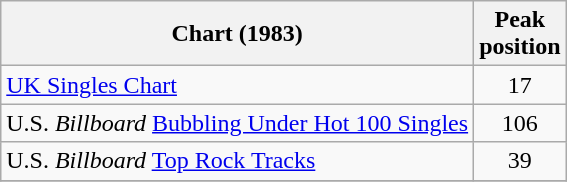<table class="wikitable sortable">
<tr>
<th>Chart (1983)</th>
<th>Peak<br>position</th>
</tr>
<tr>
<td><a href='#'>UK Singles Chart</a></td>
<td align="center">17</td>
</tr>
<tr>
<td>U.S. <em>Billboard</em> <a href='#'>Bubbling Under Hot 100 Singles</a></td>
<td align="center">106</td>
</tr>
<tr>
<td>U.S. <em>Billboard</em> <a href='#'>Top Rock Tracks</a></td>
<td align="center">39</td>
</tr>
<tr>
</tr>
</table>
